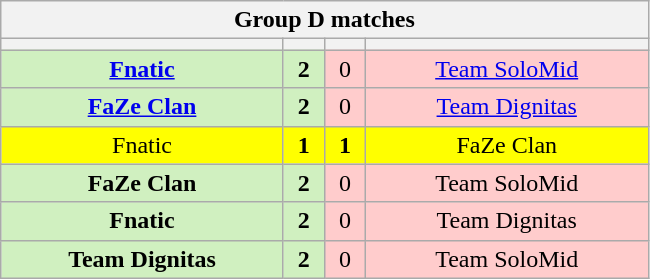<table class="wikitable" style="text-align: center;">
<tr>
<th colspan=4>Group D matches</th>
</tr>
<tr>
<th width="181px"></th>
<th width="20px"></th>
<th width="20px"></th>
<th width="181px"></th>
</tr>
<tr>
<td style="background: #D0F0C0;"><strong><a href='#'>Fnatic</a></strong></td>
<td style="background: #D0F0C0;"><strong>2</strong></td>
<td style="background: #FFCCCC;">0</td>
<td style="background: #FFCCCC;"><a href='#'>Team SoloMid</a></td>
</tr>
<tr>
<td style="background: #D0F0C0;"><strong><a href='#'>FaZe Clan</a></strong></td>
<td style="background: #D0F0C0;"><strong>2</strong></td>
<td style="background: #FFCCCC;">0</td>
<td style="background: #FFCCCC;"><a href='#'>Team Dignitas</a></td>
</tr>
<tr>
<td style="background: #FFFF00;">Fnatic</td>
<td style="background: #FFFF00;"><strong>1</strong></td>
<td style="background: #FFFF00;"><strong>1</strong></td>
<td style="background: #FFFF00;">FaZe Clan</td>
</tr>
<tr>
<td style="background: #D0F0C0;"><strong>FaZe Clan</strong></td>
<td style="background: #D0F0C0;"><strong>2</strong></td>
<td style="background: #FFCCCC;">0</td>
<td style="background: #FFCCCC;">Team SoloMid</td>
</tr>
<tr>
<td style="background: #D0F0C0;"><strong>Fnatic</strong></td>
<td style="background: #D0F0C0;"><strong>2</strong></td>
<td style="background: #FFCCCC;">0</td>
<td style="background: #FFCCCC;">Team Dignitas</td>
</tr>
<tr>
<td style="background: #D0F0C0;"><strong>Team Dignitas</strong></td>
<td style="background: #D0F0C0;"><strong>2</strong></td>
<td style="background: #FFCCCC;">0</td>
<td style="background: #FFCCCC;">Team SoloMid</td>
</tr>
</table>
